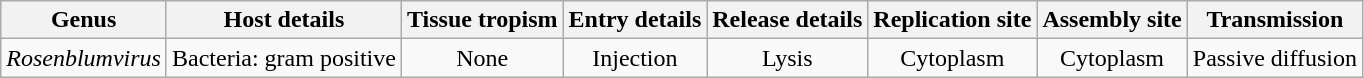<table class="wikitable sortable" style="text-align:center">
<tr>
<th>Genus</th>
<th>Host details</th>
<th>Tissue tropism</th>
<th>Entry details</th>
<th>Release details</th>
<th>Replication site</th>
<th>Assembly site</th>
<th>Transmission</th>
</tr>
<tr>
<td><em>Rosenblumvirus</em></td>
<td>Bacteria: gram positive</td>
<td>None</td>
<td>Injection</td>
<td>Lysis</td>
<td>Cytoplasm</td>
<td>Cytoplasm</td>
<td>Passive diffusion</td>
</tr>
</table>
